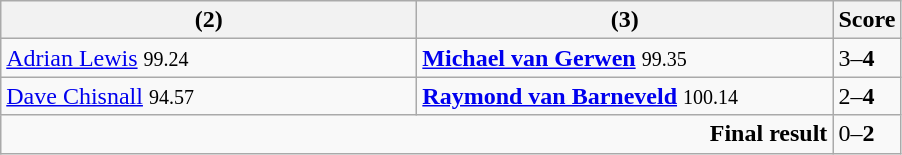<table class="wikitable">
<tr>
<th width=270> (2)</th>
<th width=270><strong></strong> (3)</th>
<th>Score</th>
</tr>
<tr>
<td><a href='#'>Adrian Lewis</a> <small><span>99.24</span></small></td>
<td><strong><a href='#'>Michael van Gerwen</a></strong> <small><span>99.35</span></small></td>
<td>3–<strong>4</strong></td>
</tr>
<tr>
<td><a href='#'>Dave Chisnall</a> <small><span>94.57</span></small></td>
<td><strong><a href='#'>Raymond van Barneveld</a></strong> <small><span>100.14</span></small></td>
<td>2–<strong>4</strong></td>
</tr>
<tr>
<td colspan="2" align="right"><strong>Final result</strong></td>
<td>0–<strong>2</strong></td>
</tr>
</table>
